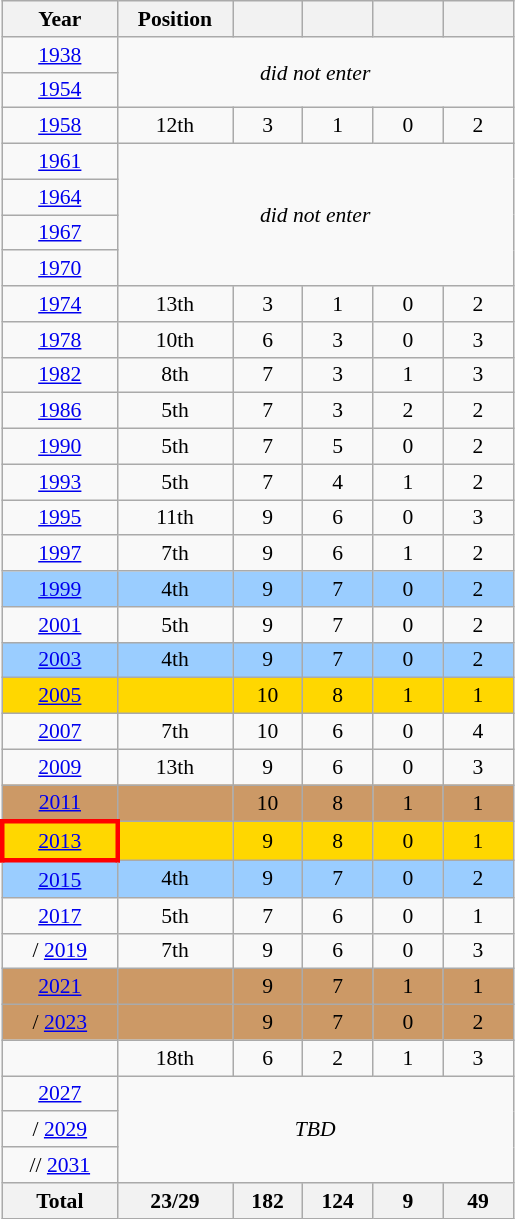<table class="wikitable" style="text-align: center;font-size:90%;">
<tr>
<th width=70>Year</th>
<th width=70>Position</th>
<th width=40></th>
<th width=40></th>
<th width=40></th>
<th width=40></th>
</tr>
<tr>
<td> <a href='#'>1938</a></td>
<td colspan=6 rowspan=2><em>did not enter</em></td>
</tr>
<tr>
<td> <a href='#'>1954</a></td>
</tr>
<tr>
<td> <a href='#'>1958</a></td>
<td>12th</td>
<td>3</td>
<td>1</td>
<td>0</td>
<td>2</td>
</tr>
<tr>
<td> <a href='#'>1961</a></td>
<td colspan=6 rowspan=4><em>did not enter</em></td>
</tr>
<tr>
<td> <a href='#'>1964</a></td>
</tr>
<tr>
<td> <a href='#'>1967</a></td>
</tr>
<tr>
<td> <a href='#'>1970</a></td>
</tr>
<tr>
<td> <a href='#'>1974</a></td>
<td>13th</td>
<td>3</td>
<td>1</td>
<td>0</td>
<td>2</td>
</tr>
<tr>
<td> <a href='#'>1978</a></td>
<td>10th</td>
<td>6</td>
<td>3</td>
<td>0</td>
<td>3</td>
</tr>
<tr>
<td> <a href='#'>1982</a></td>
<td>8th</td>
<td>7</td>
<td>3</td>
<td>1</td>
<td>3</td>
</tr>
<tr>
<td> <a href='#'>1986</a></td>
<td>5th</td>
<td>7</td>
<td>3</td>
<td>2</td>
<td>2</td>
</tr>
<tr>
<td> <a href='#'>1990</a></td>
<td>5th</td>
<td>7</td>
<td>5</td>
<td>0</td>
<td>2</td>
</tr>
<tr>
<td> <a href='#'>1993</a></td>
<td>5th</td>
<td>7</td>
<td>4</td>
<td>1</td>
<td>2</td>
</tr>
<tr>
<td> <a href='#'>1995</a></td>
<td>11th</td>
<td>9</td>
<td>6</td>
<td>0</td>
<td>3</td>
</tr>
<tr>
<td> <a href='#'>1997</a></td>
<td>7th</td>
<td>9</td>
<td>6</td>
<td>1</td>
<td>2</td>
</tr>
<tr bgcolor=9acdff>
<td> <a href='#'>1999</a></td>
<td>4th</td>
<td>9</td>
<td>7</td>
<td>0</td>
<td>2</td>
</tr>
<tr>
<td> <a href='#'>2001</a></td>
<td>5th</td>
<td>9</td>
<td>7</td>
<td>0</td>
<td>2</td>
</tr>
<tr bgcolor=9acdff>
<td> <a href='#'>2003</a></td>
<td>4th</td>
<td>9</td>
<td>7</td>
<td>0</td>
<td>2</td>
</tr>
<tr bgcolor=gold>
<td> <a href='#'>2005</a></td>
<td></td>
<td>10</td>
<td>8</td>
<td>1</td>
<td>1</td>
</tr>
<tr>
<td> <a href='#'>2007</a></td>
<td>7th</td>
<td>10</td>
<td>6</td>
<td>0</td>
<td>4</td>
</tr>
<tr>
<td> <a href='#'>2009</a></td>
<td>13th</td>
<td>9</td>
<td>6</td>
<td>0</td>
<td>3</td>
</tr>
<tr bgcolor=cc9966>
<td> <a href='#'>2011</a></td>
<td></td>
<td>10</td>
<td>8</td>
<td>1</td>
<td>1</td>
</tr>
<tr bgcolor=gold>
<td style="border: 3px solid red"> <a href='#'>2013</a></td>
<td></td>
<td>9</td>
<td>8</td>
<td>0</td>
<td>1</td>
</tr>
<tr bgcolor=9acdff>
<td> <a href='#'>2015</a></td>
<td>4th</td>
<td>9</td>
<td>7</td>
<td>0</td>
<td>2</td>
</tr>
<tr>
<td> <a href='#'>2017</a></td>
<td>5th</td>
<td>7</td>
<td>6</td>
<td>0</td>
<td>1</td>
</tr>
<tr>
<td>/ <a href='#'>2019</a></td>
<td>7th</td>
<td>9</td>
<td>6</td>
<td>0</td>
<td>3</td>
</tr>
<tr bgcolor=cc9966>
<td> <a href='#'>2021</a></td>
<td></td>
<td>9</td>
<td>7</td>
<td>1</td>
<td>1</td>
</tr>
<tr bgcolor=cc9966>
<td>/ <a href='#'>2023</a></td>
<td></td>
<td>9</td>
<td>7</td>
<td>0</td>
<td>2</td>
</tr>
<tr>
<td></td>
<td>18th</td>
<td>6</td>
<td>2</td>
<td>1</td>
<td>3</td>
</tr>
<tr>
<td> <a href='#'>2027</a></td>
<td colspan=6 rowspan=3><em>TBD</em></td>
</tr>
<tr>
<td>/ <a href='#'>2029</a></td>
</tr>
<tr>
<td>// <a href='#'>2031</a></td>
</tr>
<tr>
<th>Total</th>
<th>23/29</th>
<th>182</th>
<th>124</th>
<th>9</th>
<th>49</th>
</tr>
</table>
